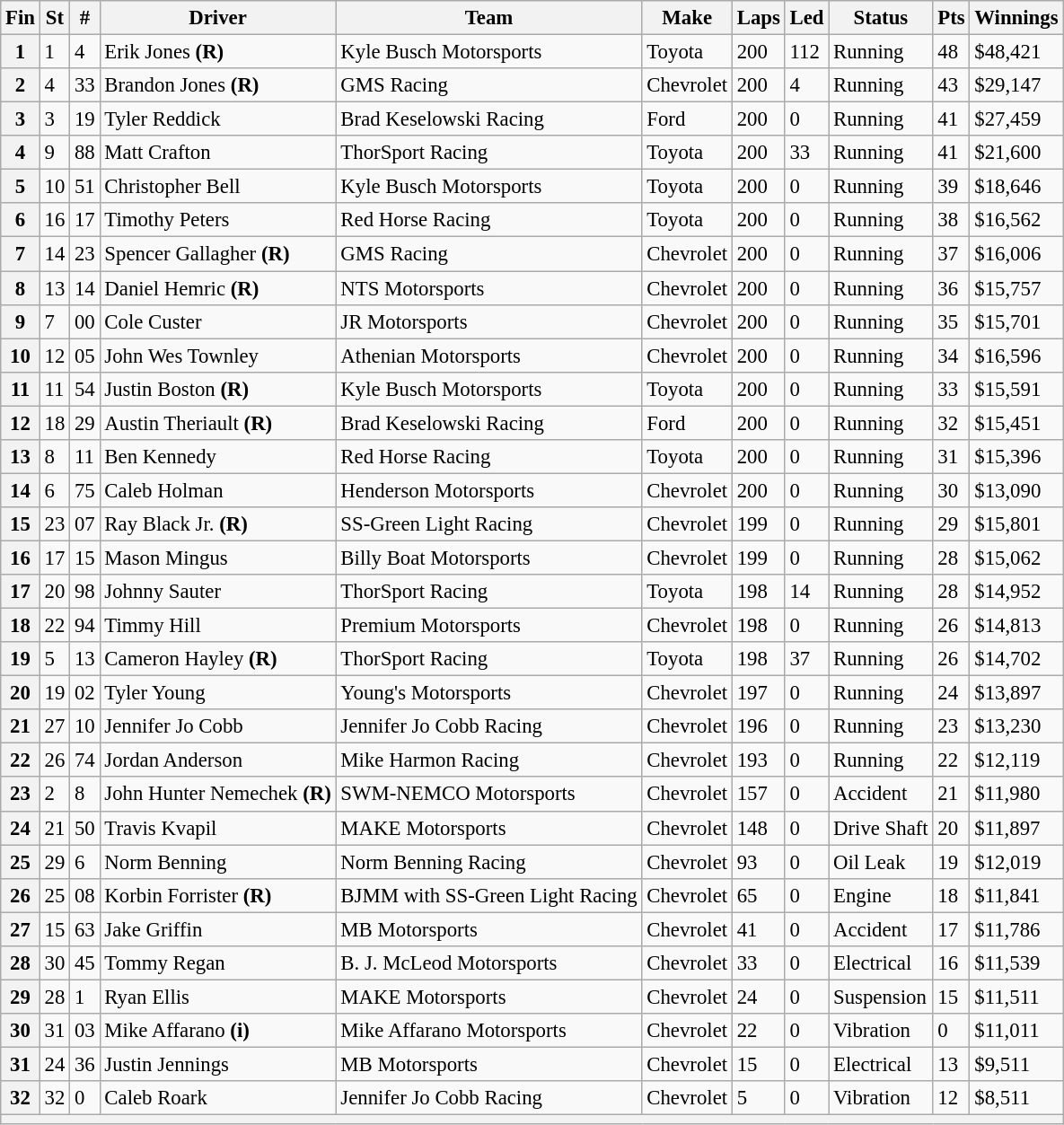<table class="wikitable" style="font-size:95%">
<tr>
<th>Fin</th>
<th>St</th>
<th>#</th>
<th>Driver</th>
<th>Team</th>
<th>Make</th>
<th>Laps</th>
<th>Led</th>
<th>Status</th>
<th>Pts</th>
<th>Winnings</th>
</tr>
<tr>
<th>1</th>
<td>1</td>
<td>4</td>
<td>Erik Jones <strong>(R)</strong></td>
<td>Kyle Busch Motorsports</td>
<td>Toyota</td>
<td>200</td>
<td>112</td>
<td>Running</td>
<td>48</td>
<td>$48,421</td>
</tr>
<tr>
<th>2</th>
<td>4</td>
<td>33</td>
<td>Brandon Jones <strong>(R)</strong></td>
<td>GMS Racing</td>
<td>Chevrolet</td>
<td>200</td>
<td>4</td>
<td>Running</td>
<td>43</td>
<td>$29,147</td>
</tr>
<tr>
<th>3</th>
<td>3</td>
<td>19</td>
<td>Tyler Reddick</td>
<td>Brad Keselowski Racing</td>
<td>Ford</td>
<td>200</td>
<td>0</td>
<td>Running</td>
<td>41</td>
<td>$27,459</td>
</tr>
<tr>
<th>4</th>
<td>9</td>
<td>88</td>
<td>Matt Crafton</td>
<td>ThorSport Racing</td>
<td>Toyota</td>
<td>200</td>
<td>33</td>
<td>Running</td>
<td>41</td>
<td>$21,600</td>
</tr>
<tr>
<th>5</th>
<td>10</td>
<td>51</td>
<td>Christopher Bell</td>
<td>Kyle Busch Motorsports</td>
<td>Toyota</td>
<td>200</td>
<td>0</td>
<td>Running</td>
<td>39</td>
<td>$18,646</td>
</tr>
<tr>
<th>6</th>
<td>16</td>
<td>17</td>
<td>Timothy Peters</td>
<td>Red Horse Racing</td>
<td>Toyota</td>
<td>200</td>
<td>0</td>
<td>Running</td>
<td>38</td>
<td>$16,562</td>
</tr>
<tr>
<th>7</th>
<td>14</td>
<td>23</td>
<td>Spencer Gallagher <strong>(R)</strong></td>
<td>GMS Racing</td>
<td>Chevrolet</td>
<td>200</td>
<td>0</td>
<td>Running</td>
<td>37</td>
<td>$16,006</td>
</tr>
<tr>
<th>8</th>
<td>13</td>
<td>14</td>
<td>Daniel Hemric <strong>(R)</strong></td>
<td>NTS Motorsports</td>
<td>Chevrolet</td>
<td>200</td>
<td>0</td>
<td>Running</td>
<td>36</td>
<td>$15,757</td>
</tr>
<tr>
<th>9</th>
<td>7</td>
<td>00</td>
<td>Cole Custer</td>
<td>JR Motorsports</td>
<td>Chevrolet</td>
<td>200</td>
<td>0</td>
<td>Running</td>
<td>35</td>
<td>$15,701</td>
</tr>
<tr>
<th>10</th>
<td>12</td>
<td>05</td>
<td>John Wes Townley</td>
<td>Athenian Motorsports</td>
<td>Chevrolet</td>
<td>200</td>
<td>0</td>
<td>Running</td>
<td>34</td>
<td>$16,596</td>
</tr>
<tr>
<th>11</th>
<td>11</td>
<td>54</td>
<td>Justin Boston <strong>(R)</strong></td>
<td>Kyle Busch Motorsports</td>
<td>Toyota</td>
<td>200</td>
<td>0</td>
<td>Running</td>
<td>33</td>
<td>$15,591</td>
</tr>
<tr>
<th>12</th>
<td>18</td>
<td>29</td>
<td>Austin Theriault <strong>(R)</strong></td>
<td>Brad Keselowski Racing</td>
<td>Ford</td>
<td>200</td>
<td>0</td>
<td>Running</td>
<td>32</td>
<td>$15,451</td>
</tr>
<tr>
<th>13</th>
<td>8</td>
<td>11</td>
<td>Ben Kennedy</td>
<td>Red Horse Racing</td>
<td>Toyota</td>
<td>200</td>
<td>0</td>
<td>Running</td>
<td>31</td>
<td>$15,396</td>
</tr>
<tr>
<th>14</th>
<td>6</td>
<td>75</td>
<td>Caleb Holman</td>
<td>Henderson Motorsports</td>
<td>Chevrolet</td>
<td>200</td>
<td>0</td>
<td>Running</td>
<td>30</td>
<td>$13,090</td>
</tr>
<tr>
<th>15</th>
<td>23</td>
<td>07</td>
<td>Ray Black Jr. <strong>(R)</strong></td>
<td>SS-Green Light Racing</td>
<td>Chevrolet</td>
<td>199</td>
<td>0</td>
<td>Running</td>
<td>29</td>
<td>$15,801</td>
</tr>
<tr>
<th>16</th>
<td>17</td>
<td>15</td>
<td>Mason Mingus</td>
<td>Billy Boat Motorsports</td>
<td>Chevrolet</td>
<td>199</td>
<td>0</td>
<td>Running</td>
<td>28</td>
<td>$15,062</td>
</tr>
<tr>
<th>17</th>
<td>20</td>
<td>98</td>
<td>Johnny Sauter</td>
<td>ThorSport Racing</td>
<td>Toyota</td>
<td>198</td>
<td>14</td>
<td>Running</td>
<td>28</td>
<td>$14,952</td>
</tr>
<tr>
<th>18</th>
<td>22</td>
<td>94</td>
<td>Timmy Hill</td>
<td>Premium Motorsports</td>
<td>Chevrolet</td>
<td>198</td>
<td>0</td>
<td>Running</td>
<td>26</td>
<td>$14,813</td>
</tr>
<tr>
<th>19</th>
<td>5</td>
<td>13</td>
<td>Cameron Hayley <strong>(R)</strong></td>
<td>ThorSport Racing</td>
<td>Toyota</td>
<td>198</td>
<td>37</td>
<td>Running</td>
<td>26</td>
<td>$14,702</td>
</tr>
<tr>
<th>20</th>
<td>19</td>
<td>02</td>
<td>Tyler Young</td>
<td>Young's Motorsports</td>
<td>Chevrolet</td>
<td>197</td>
<td>0</td>
<td>Running</td>
<td>24</td>
<td>$13,897</td>
</tr>
<tr>
<th>21</th>
<td>27</td>
<td>10</td>
<td>Jennifer Jo Cobb</td>
<td>Jennifer Jo Cobb Racing</td>
<td>Chevrolet</td>
<td>196</td>
<td>0</td>
<td>Running</td>
<td>23</td>
<td>$13,230</td>
</tr>
<tr>
<th>22</th>
<td>26</td>
<td>74</td>
<td>Jordan Anderson</td>
<td>Mike Harmon Racing</td>
<td>Chevrolet</td>
<td>193</td>
<td>0</td>
<td>Running</td>
<td>22</td>
<td>$12,119</td>
</tr>
<tr>
<th>23</th>
<td>2</td>
<td>8</td>
<td>John Hunter Nemechek <strong>(R)</strong></td>
<td>SWM-NEMCO Motorsports</td>
<td>Chevrolet</td>
<td>157</td>
<td>0</td>
<td>Accident</td>
<td>21</td>
<td>$11,980</td>
</tr>
<tr>
<th>24</th>
<td>21</td>
<td>50</td>
<td>Travis Kvapil</td>
<td>MAKE Motorsports</td>
<td>Chevrolet</td>
<td>148</td>
<td>0</td>
<td>Drive Shaft</td>
<td>20</td>
<td>$11,897</td>
</tr>
<tr>
<th>25</th>
<td>29</td>
<td>6</td>
<td>Norm Benning</td>
<td>Norm Benning Racing</td>
<td>Chevrolet</td>
<td>93</td>
<td>0</td>
<td>Oil Leak</td>
<td>19</td>
<td>$12,019</td>
</tr>
<tr>
<th>26</th>
<td>25</td>
<td>08</td>
<td>Korbin Forrister <strong>(R)</strong></td>
<td>BJMM with SS-Green Light Racing</td>
<td>Chevrolet</td>
<td>65</td>
<td>0</td>
<td>Engine</td>
<td>18</td>
<td>$11,841</td>
</tr>
<tr>
<th>27</th>
<td>15</td>
<td>63</td>
<td>Jake Griffin</td>
<td>MB Motorsports</td>
<td>Chevrolet</td>
<td>41</td>
<td>0</td>
<td>Accident</td>
<td>17</td>
<td>$11,786</td>
</tr>
<tr>
<th>28</th>
<td>30</td>
<td>45</td>
<td>Tommy Regan</td>
<td>B. J. McLeod Motorsports</td>
<td>Chevrolet</td>
<td>33</td>
<td>0</td>
<td>Electrical</td>
<td>16</td>
<td>$11,539</td>
</tr>
<tr>
<th>29</th>
<td>28</td>
<td>1</td>
<td>Ryan Ellis</td>
<td>MAKE Motorsports</td>
<td>Chevrolet</td>
<td>24</td>
<td>0</td>
<td>Suspension</td>
<td>15</td>
<td>$11,511</td>
</tr>
<tr>
<th>30</th>
<td>31</td>
<td>03</td>
<td>Mike Affarano <strong>(i)</strong></td>
<td>Mike Affarano Motorsports</td>
<td>Chevrolet</td>
<td>22</td>
<td>0</td>
<td>Vibration</td>
<td>0</td>
<td>$11,011</td>
</tr>
<tr>
<th>31</th>
<td>24</td>
<td>36</td>
<td>Justin Jennings</td>
<td>MB Motorsports</td>
<td>Chevrolet</td>
<td>15</td>
<td>0</td>
<td>Electrical</td>
<td>13</td>
<td>$9,511</td>
</tr>
<tr>
<th>32</th>
<td>32</td>
<td>0</td>
<td>Caleb Roark</td>
<td>Jennifer Jo Cobb Racing</td>
<td>Chevrolet</td>
<td>5</td>
<td>0</td>
<td>Vibration</td>
<td>12</td>
<td>$8,511</td>
</tr>
<tr>
<th colspan="11"></th>
</tr>
</table>
